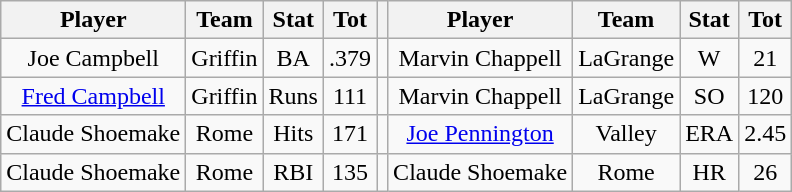<table class="wikitable" style="text-align:center">
<tr>
<th>Player</th>
<th>Team</th>
<th>Stat</th>
<th>Tot</th>
<th></th>
<th>Player</th>
<th>Team</th>
<th>Stat</th>
<th>Tot</th>
</tr>
<tr>
<td>Joe Campbell</td>
<td>Griffin</td>
<td>BA</td>
<td>.379</td>
<td></td>
<td>Marvin Chappell</td>
<td>LaGrange</td>
<td>W</td>
<td>21</td>
</tr>
<tr>
<td><a href='#'>Fred Campbell</a></td>
<td>Griffin</td>
<td>Runs</td>
<td>111</td>
<td></td>
<td>Marvin Chappell</td>
<td>LaGrange</td>
<td>SO</td>
<td>120</td>
</tr>
<tr>
<td>Claude Shoemake</td>
<td>Rome</td>
<td>Hits</td>
<td>171</td>
<td></td>
<td><a href='#'>Joe Pennington</a></td>
<td>Valley</td>
<td>ERA</td>
<td>2.45</td>
</tr>
<tr>
<td>Claude Shoemake</td>
<td>Rome</td>
<td>RBI</td>
<td>135</td>
<td></td>
<td>Claude Shoemake</td>
<td>Rome</td>
<td>HR</td>
<td>26</td>
</tr>
</table>
